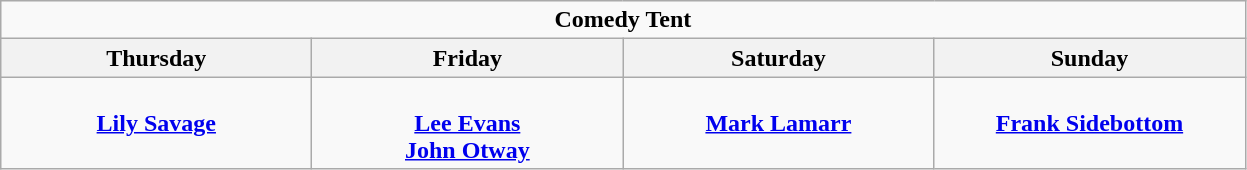<table class="wikitable">
<tr>
<td colspan="4" style="text-align:center;"><strong>Comedy Tent</strong></td>
</tr>
<tr>
<th>Thursday</th>
<th>Friday</th>
<th>Saturday</th>
<th>Sunday</th>
</tr>
<tr>
<td style="text-align:center; vertical-align:top; width:200px;"><br><strong><a href='#'>Lily Savage</a></strong></td>
<td style="text-align:center; vertical-align:top; width:200px;"><br><strong><a href='#'>Lee Evans</a></strong><br>
<strong><a href='#'>John Otway</a></strong></td>
<td style="text-align:center; vertical-align:top; width:200px;"><br><strong><a href='#'>Mark Lamarr</a></strong></td>
<td style="text-align:center; vertical-align:top; width:200px;"><br><strong><a href='#'>Frank Sidebottom</a></strong></td>
</tr>
</table>
